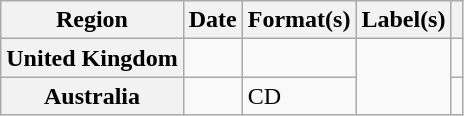<table class="wikitable plainrowheaders">
<tr>
<th scope="col">Region</th>
<th scope="col">Date</th>
<th scope="col">Format(s)</th>
<th scope="col">Label(s)</th>
<th scope="col"></th>
</tr>
<tr>
<th scope="row">United Kingdom</th>
<td></td>
<td></td>
<td rowspan="2"></td>
<td></td>
</tr>
<tr>
<th scope="row">Australia</th>
<td></td>
<td>CD</td>
<td></td>
</tr>
</table>
